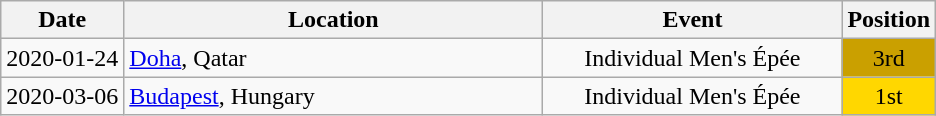<table class="wikitable" style="text-align:center;">
<tr>
<th>Date</th>
<th style="width:17em">Location</th>
<th style="width:12em">Event</th>
<th>Position</th>
</tr>
<tr>
<td>2020-01-24</td>
<td rowspan="1" align="left"> <a href='#'>Doha</a>, Qatar</td>
<td>Individual Men's Épée</td>
<td bgcolor="caramel">3rd</td>
</tr>
<tr>
<td rowspan="1">2020-03-06</td>
<td rowspan="1" align="left"> <a href='#'>Budapest</a>, Hungary</td>
<td>Individual Men's Épée</td>
<td bgcolor="gold">1st</td>
</tr>
</table>
